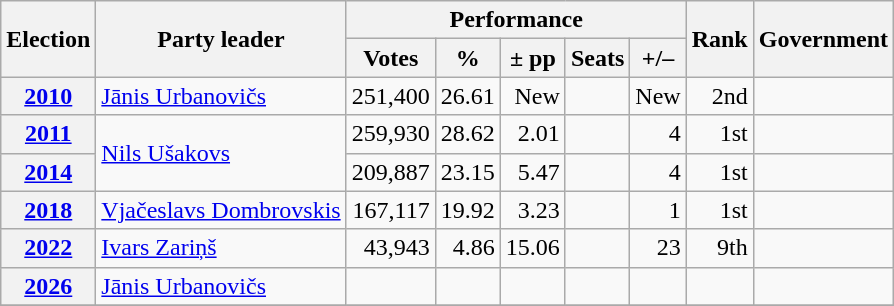<table class=wikitable style=text-align:right>
<tr>
<th rowspan=2>Election</th>
<th rowspan=2>Party leader</th>
<th colspan=5>Performance</th>
<th rowspan=2>Rank</th>
<th rowspan=2>Government</th>
</tr>
<tr>
<th>Votes</th>
<th>%</th>
<th>± pp</th>
<th>Seats</th>
<th>+/–</th>
</tr>
<tr>
<th><a href='#'>2010</a></th>
<td align=left><a href='#'>Jānis Urbanovičs</a></td>
<td>251,400</td>
<td>26.61</td>
<td>New</td>
<td></td>
<td>New</td>
<td>2nd</td>
<td></td>
</tr>
<tr>
<th><a href='#'>2011</a></th>
<td align=left rowspan=2><a href='#'>Nils Ušakovs</a></td>
<td>259,930</td>
<td>28.62</td>
<td> 2.01</td>
<td></td>
<td> 4</td>
<td> 1st</td>
<td></td>
</tr>
<tr>
<th><a href='#'>2014</a></th>
<td>209,887</td>
<td>23.15</td>
<td> 5.47</td>
<td></td>
<td> 4</td>
<td> 1st</td>
<td></td>
</tr>
<tr>
<th><a href='#'>2018</a></th>
<td align=left><a href='#'>Vjačeslavs Dombrovskis</a></td>
<td>167,117</td>
<td>19.92</td>
<td> 3.23</td>
<td></td>
<td> 1</td>
<td> 1st</td>
<td></td>
</tr>
<tr>
<th><a href='#'>2022</a></th>
<td align=left><a href='#'>Ivars Zariņš</a></td>
<td>43,943</td>
<td>4.86</td>
<td> 15.06</td>
<td></td>
<td> 23</td>
<td> 9th</td>
<td></td>
</tr>
<tr>
<th><a href='#'>2026</a></th>
<td align=left><a href='#'>Jānis Urbanovičs</a></td>
<td></td>
<td></td>
<td></td>
<td></td>
<td></td>
<td></td>
<td></td>
</tr>
<tr>
</tr>
</table>
